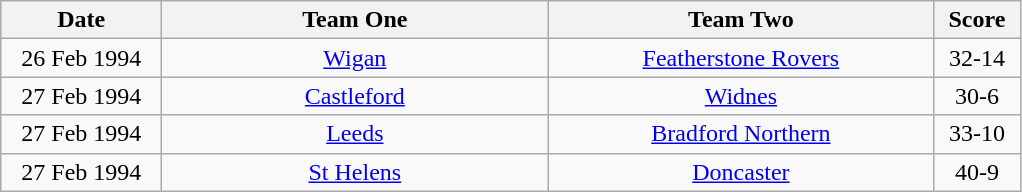<table class="wikitable" style="text-align: center">
<tr>
<th width=100>Date</th>
<th width=250>Team One</th>
<th width=250>Team Two</th>
<th width=50>Score</th>
</tr>
<tr>
<td>26 Feb 1994</td>
<td><a href='#'>Wigan</a></td>
<td><a href='#'>Featherstone Rovers</a></td>
<td>32-14</td>
</tr>
<tr>
<td>27 Feb 1994</td>
<td><a href='#'>Castleford</a></td>
<td><a href='#'>Widnes</a></td>
<td>30-6</td>
</tr>
<tr>
<td>27 Feb 1994</td>
<td><a href='#'>Leeds</a></td>
<td><a href='#'>Bradford Northern</a></td>
<td>33-10</td>
</tr>
<tr>
<td>27 Feb 1994</td>
<td><a href='#'>St Helens</a></td>
<td><a href='#'>Doncaster</a></td>
<td>40-9</td>
</tr>
</table>
